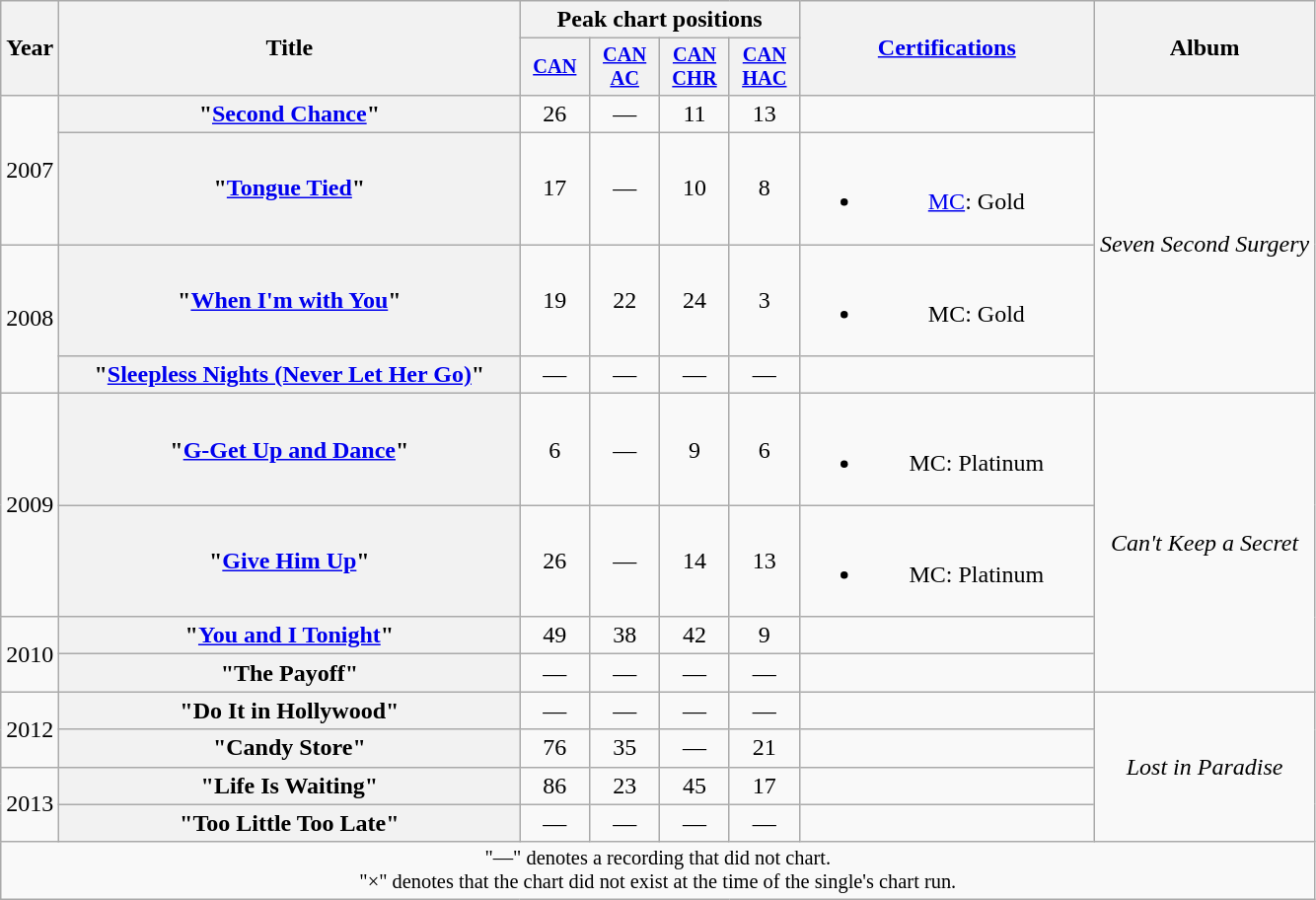<table class="wikitable plainrowheaders" style="text-align:center;">
<tr>
<th scope="col" rowspan="2" style="width:1em;">Year</th>
<th scope="col" rowspan="2" style="width:19em;">Title</th>
<th scope="col" colspan="4">Peak chart positions</th>
<th scope="col" rowspan="2" style="width:12em;"><a href='#'>Certifications</a></th>
<th scope="col" rowspan="2">Album</th>
</tr>
<tr>
<th scope="col" style="width:3em;font-size:85%;"><a href='#'>CAN</a><br></th>
<th scope="col" style="width:3em;font-size:85%;"><a href='#'>CAN<br>AC</a><br></th>
<th scope="col" style="width:3em;font-size:85%;"><a href='#'>CAN<br>CHR</a><br></th>
<th scope="col" style="width:3em;font-size:85%;"><a href='#'>CAN<br>HAC</a><br></th>
</tr>
<tr>
<td rowspan="2">2007</td>
<th scope="row">"<a href='#'>Second Chance</a>"</th>
<td>26</td>
<td>—</td>
<td>11</td>
<td>13</td>
<td></td>
<td rowspan="4"><em>Seven Second Surgery</em></td>
</tr>
<tr>
<th scope="row">"<a href='#'>Tongue Tied</a>"</th>
<td>17</td>
<td>—</td>
<td>10</td>
<td>8</td>
<td><br><ul><li><a href='#'>MC</a>: Gold</li></ul></td>
</tr>
<tr>
<td rowspan="2">2008</td>
<th scope="row">"<a href='#'>When I'm with You</a>"</th>
<td>19</td>
<td>22</td>
<td>24</td>
<td>3</td>
<td><br><ul><li>MC: Gold</li></ul></td>
</tr>
<tr>
<th scope="row">"<a href='#'>Sleepless Nights (Never Let Her Go)</a>" <br></th>
<td>—</td>
<td>—</td>
<td>—</td>
<td>—</td>
</tr>
<tr>
<td rowspan="2">2009</td>
<th scope="row">"<a href='#'>G-Get Up and Dance</a>"</th>
<td>6</td>
<td>—</td>
<td>9</td>
<td>6</td>
<td><br><ul><li>MC: Platinum</li></ul></td>
<td rowspan="4"><em>Can't Keep a Secret</em></td>
</tr>
<tr>
<th scope="row">"<a href='#'>Give Him Up</a>"</th>
<td>26</td>
<td>—</td>
<td>14</td>
<td>13</td>
<td><br><ul><li>MC: Platinum</li></ul></td>
</tr>
<tr>
<td rowspan="2">2010</td>
<th scope="row">"<a href='#'>You and I Tonight</a>"</th>
<td>49</td>
<td>38</td>
<td>42</td>
<td>9</td>
<td></td>
</tr>
<tr>
<th scope="row">"The Payoff"</th>
<td>—</td>
<td>—</td>
<td>—</td>
<td>—</td>
<td></td>
</tr>
<tr>
<td rowspan="2">2012</td>
<th scope="row">"Do It in Hollywood"</th>
<td>—</td>
<td>—</td>
<td>—</td>
<td>—</td>
<td></td>
<td rowspan="4"><em>Lost in Paradise</em></td>
</tr>
<tr>
<th scope="row">"Candy Store" <br></th>
<td>76</td>
<td>35</td>
<td>—</td>
<td>21</td>
<td></td>
</tr>
<tr>
<td rowspan="2">2013</td>
<th scope="row">"Life Is Waiting"</th>
<td>86</td>
<td>23</td>
<td>45</td>
<td>17</td>
<td></td>
</tr>
<tr>
<th scope="row">"Too Little Too Late" <br></th>
<td>—</td>
<td>—</td>
<td>—</td>
<td>—</td>
<td></td>
</tr>
<tr>
<td colspan="8" style="font-size:85%;">"—" denotes a recording that did not chart. <br> "×" denotes that the chart did not exist at the time of the single's chart run.</td>
</tr>
</table>
